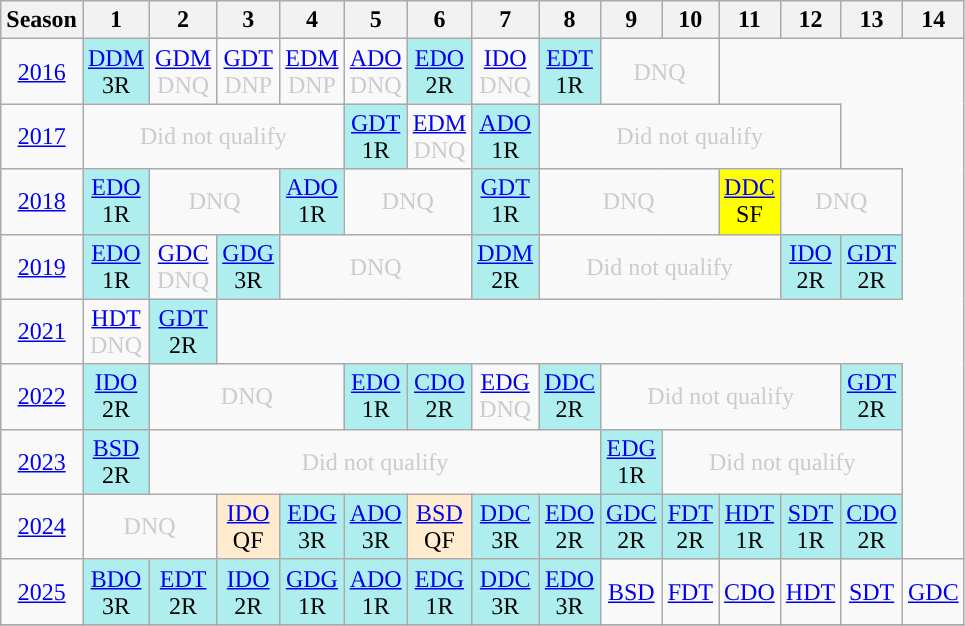<table class="wikitable" style="width:50%; margin:0">
<tr>
<th>Season</th>
<th>1</th>
<th>2</th>
<th>3</th>
<th>4</th>
<th>5</th>
<th>6</th>
<th>7</th>
<th>8</th>
<th>9</th>
<th>10</th>
<th>11</th>
<th>12</th>
<th>13</th>
<th>14</th>
</tr>
<tr>
<td style="text-align:center;"background:#efefef;"><a href='#'>2016</a></td>
<td style="text-align:center; background:#afeeee;"><a href='#'>DDM</a><br>3R</td>
<td style="text-align:center; color:#ccc;"><a href='#'>GDM</a><br>DNQ</td>
<td style="text-align:center; color:#ccc;"><a href='#'>GDT</a><br>DNP</td>
<td style="text-align:center; color:#ccc;"><a href='#'>EDM</a><br>DNP</td>
<td style="text-align:center; color:#ccc;"><a href='#'>ADO</a><br>DNQ</td>
<td style="text-align:center; background:#afeeee;"><a href='#'>EDO</a><br>2R</td>
<td style="text-align:center; color:#ccc;"><a href='#'>IDO</a><br>DNQ</td>
<td style="text-align:center; background:#afeeee;"><a href='#'>EDT</a><br>1R</td>
<td colspan="2" style="text-align:center; color:#ccc;">DNQ</td>
</tr>
<tr>
<td style="text-align:center;"background:#efefef;"><a href='#'>2017</a></td>
<td colspan="4" style="text-align:center; color:#ccc;">Did not qualify</td>
<td style="text-align:center; background:#afeeee;"><a href='#'>GDT</a><br>1R</td>
<td style="text-align:center; color:#ccc;"><a href='#'>EDM</a><br>DNQ</td>
<td style="text-align:center; background:#afeeee;"><a href='#'>ADO</a><br>1R</td>
<td colspan="5" style="text-align:center; color:#ccc;">Did not qualify</td>
</tr>
<tr>
<td style="text-align:center;"background:#efefef;"><a href='#'>2018</a></td>
<td style="text-align:center; background:#afeeee;"><a href='#'>EDO</a><br>1R</td>
<td colspan="2" style="text-align:center; color:#ccc;">DNQ</td>
<td style="text-align:center; background:#afeeee;"><a href='#'>ADO</a><br>1R</td>
<td colspan="2" style="text-align:center; color:#ccc;">DNQ</td>
<td style="text-align:center; background:#afeeee;"><a href='#'>GDT</a><br>1R</td>
<td colspan="3" style="text-align:center; color:#ccc;">DNQ</td>
<td style="text-align:center; background:yellow;"><a href='#'>DDC</a><br>SF</td>
<td colspan="2" style="text-align:center; color:#ccc;">DNQ</td>
</tr>
<tr>
<td style="text-align:center;"background:#efefef;"><a href='#'>2019</a></td>
<td style="text-align:center; background:#afeeee;"><a href='#'>EDO</a><br>1R</td>
<td style="text-align:center; color:#ccc;"><a href='#'>GDC</a><br>DNQ</td>
<td style="text-align:center; background:#afeeee;"><a href='#'>GDG</a><br>3R</td>
<td colspan="3" style="text-align:center; color:#ccc;">DNQ</td>
<td style="text-align:center; background:#afeeee;"><a href='#'>DDM</a><br>2R</td>
<td colspan="4" style="text-align:center; color:#ccc;">Did not qualify</td>
<td style="text-align:center; background:#afeeee;"><a href='#'>IDO</a><br>2R</td>
<td style="text-align:center; background:#afeeee;"><a href='#'>GDT</a><br>2R</td>
</tr>
<tr>
<td style="text-align:center;"background:#efefef;"><a href='#'>2021</a></td>
<td style="text-align:center; color:#ccc;"><a href='#'>HDT</a><br>DNQ</td>
<td style="text-align:center; background:#afeeee;"><a href='#'>GDT</a><br>2R</td>
</tr>
<tr>
<td style="text-align:center;"background:#efefef;"><a href='#'>2022</a></td>
<td style="text-align:center; background:#afeeee;"><a href='#'>IDO</a><br>2R</td>
<td colspan="3" style="text-align:center; color:#ccc;">DNQ</td>
<td style="text-align:center; background:#afeeee;"><a href='#'>EDO</a><br>1R</td>
<td style="text-align:center; background:#afeeee;"><a href='#'>CDO</a><br>2R</td>
<td style="text-align:center; color:#ccc;"><a href='#'>EDG</a><br>DNQ</td>
<td style="text-align:center; background:#afeeee;"><a href='#'>DDC</a><br>2R</td>
<td colspan="4" style="text-align:center; color:#ccc;">Did not qualify</td>
<td style="text-align:center; background:#afeeee;"><a href='#'>GDT</a><br>2R</td>
</tr>
<tr>
<td style="text-align:center;"background:#efefef;"><a href='#'>2023</a></td>
<td style="text-align:center; background:#afeeee;"><a href='#'>BSD</a><br>2R</td>
<td colspan="7" style="text-align:center; color:#ccc;">Did not qualify</td>
<td style="text-align:center; background:#afeeee;"><a href='#'>EDG</a><br>1R</td>
<td colspan="4" style="text-align:center; color:#ccc;">Did not qualify</td>
</tr>
<tr>
<td style="text-align:center;"background:#efefef;"><a href='#'>2024</a></td>
<td colspan="2" style="text-align:center; color:#ccc;">DNQ</td>
<td style="text-align:center; background:#ffebcd;"><a href='#'>IDO</a><br>QF</td>
<td style="text-align:center; background:#afeeee;"><a href='#'>EDG</a><br>3R</td>
<td style="text-align:center; background:#afeeee;"><a href='#'>ADO</a><br>3R</td>
<td style="text-align:center; background:#ffebcd;"><a href='#'>BSD</a><br>QF</td>
<td style="text-align:center; background:#afeeee;"><a href='#'>DDC</a><br>3R</td>
<td style="text-align:center; background:#afeeee;"><a href='#'>EDO</a><br>2R</td>
<td style="text-align:center; background:#afeeee;"><a href='#'>GDC</a><br>2R</td>
<td style="text-align:center; background:#afeeee;"><a href='#'>FDT</a><br>2R</td>
<td style="text-align:center; background:#afeeee;"><a href='#'>HDT</a><br>1R</td>
<td style="text-align:center; background:#afeeee;"><a href='#'>SDT</a><br>1R</td>
<td style="text-align:center; background:#afeeee;"><a href='#'>CDO</a><br>2R</td>
</tr>
<tr>
<td style="text-align:center;"background:#efefef;"><a href='#'>2025</a></td>
<td style="text-align:center; background:#afeeee;"><a href='#'>BDO</a><br>3R</td>
<td style="text-align:center; background:#afeeee;"><a href='#'>EDT</a><br>2R</td>
<td style="text-align:center; background:#afeeee;"><a href='#'>IDO</a><br>2R</td>
<td style="text-align:center; background:#afeeee;"><a href='#'>GDG</a><br>1R</td>
<td style="text-align:center; background:#afeeee;"><a href='#'>ADO</a><br>1R</td>
<td style="text-align:center; background:#afeeee;"><a href='#'>EDG</a><br>1R</td>
<td style="text-align:center; background:#afeeee;"><a href='#'>DDC</a><br>3R</td>
<td style="text-align:center; background:#afeeee;"><a href='#'>EDO</a><br>3R</td>
<td style="text-align:center; color:#ccc;"><a href='#'>BSD</a><br></td>
<td style="text-align:center; color:#ccc;"><a href='#'>FDT</a><br></td>
<td style="text-align:center; color:#ccc;"><a href='#'>CDO</a><br></td>
<td style="text-align:center; color:#ccc;"><a href='#'>HDT</a><br></td>
<td style="text-align:center; color:#ccc;"><a href='#'>SDT</a><br></td>
<td style="text-align:center; color:#ccc;"><a href='#'>GDC</a><br></td>
</tr>
<tr>
</tr>
</table>
